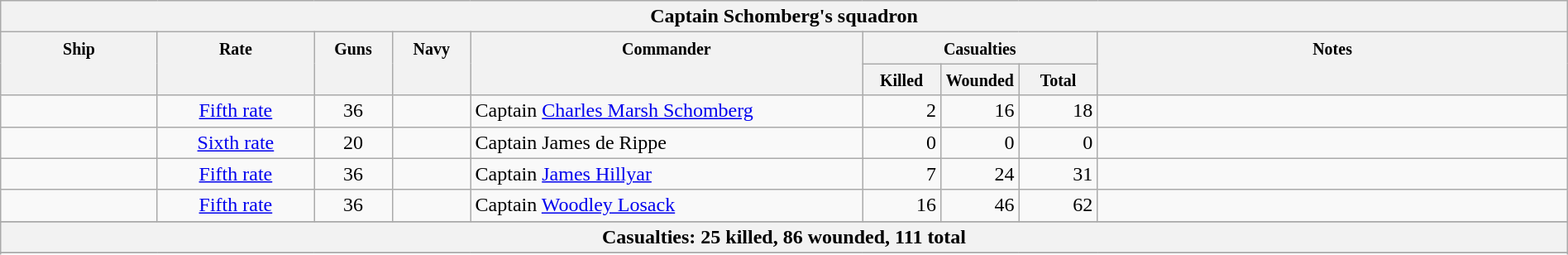<table class="wikitable" width=100%>
<tr valign="top">
<th colspan="11" bgcolor="white">Captain Schomberg's squadron</th>
</tr>
<tr valign="top"|- valign="top">
<th width=10%; align=center rowspan=2><small> Ship </small></th>
<th width=10%; align=center rowspan=2><small> Rate </small></th>
<th width=5%; align=center rowspan=2><small> Guns </small></th>
<th width=5%; align=center rowspan=2><small> Navy </small></th>
<th width=25%; align=center rowspan=2><small> Commander </small></th>
<th width=15%; align=center colspan=3><small>Casualties</small></th>
<th width=30%; align=center rowspan=2><small>Notes</small></th>
</tr>
<tr valign="top">
<th width=5%; align=center><small> Killed </small></th>
<th width=5%; align=center><small> Wounded </small></th>
<th width=5%; align=center><small> Total</small></th>
</tr>
<tr valign="top">
<td align=left></td>
<td align=center><a href='#'>Fifth rate</a></td>
<td align=center>36</td>
<td align=center></td>
<td align=left>Captain <a href='#'>Charles Marsh Schomberg</a></td>
<td align=right>2</td>
<td align=right>16</td>
<td align=right>18</td>
<td align=left></td>
</tr>
<tr valign="top">
<td align=left></td>
<td align=center><a href='#'>Sixth rate</a></td>
<td align=center>20</td>
<td align=center></td>
<td align=left>Captain James de Rippe</td>
<td align=right>0</td>
<td align=right>0</td>
<td align=right>0</td>
<td align=left></td>
</tr>
<tr valign="top">
<td align=left></td>
<td align=center><a href='#'>Fifth rate</a></td>
<td align=center>36</td>
<td align=center></td>
<td align=left>Captain <a href='#'>James Hillyar</a></td>
<td align=right>7</td>
<td align=right>24</td>
<td align=right>31</td>
<td align=left></td>
</tr>
<tr valign="top">
<td align=left></td>
<td align=center><a href='#'>Fifth rate</a></td>
<td align=center>36</td>
<td align=center></td>
<td align=left>Captain <a href='#'>Woodley Losack</a></td>
<td align=right>16</td>
<td align=right>46</td>
<td align=right>62</td>
<td align=left></td>
</tr>
<tr>
</tr>
<tr valign="top">
<th colspan="11" bgcolor="white">Casualties: 25 killed, 86 wounded, 111 total</th>
</tr>
<tr valign="top">
</tr>
<tr>
</tr>
</table>
